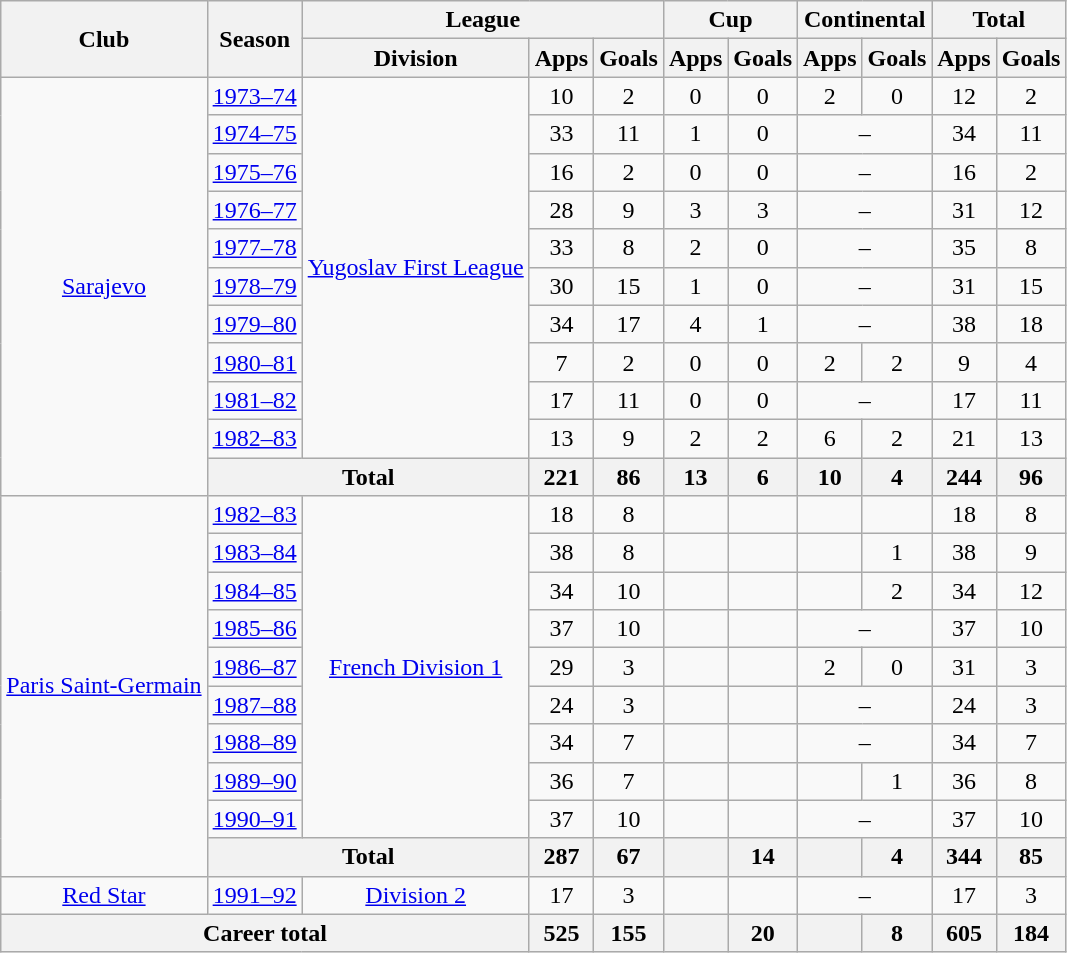<table class="wikitable" style="text-align:center">
<tr>
<th rowspan="2">Club</th>
<th rowspan="2">Season</th>
<th colspan="3">League</th>
<th colspan="2">Cup</th>
<th colspan="2">Continental</th>
<th colspan="2">Total</th>
</tr>
<tr>
<th>Division</th>
<th>Apps</th>
<th>Goals</th>
<th>Apps</th>
<th>Goals</th>
<th>Apps</th>
<th>Goals</th>
<th>Apps</th>
<th>Goals</th>
</tr>
<tr>
<td rowspan="11"><a href='#'>Sarajevo</a></td>
<td><a href='#'>1973–74</a></td>
<td rowspan="10"><a href='#'>Yugoslav First League</a></td>
<td>10</td>
<td>2</td>
<td>0</td>
<td>0</td>
<td>2</td>
<td>0</td>
<td>12</td>
<td>2</td>
</tr>
<tr>
<td><a href='#'>1974–75</a></td>
<td>33</td>
<td>11</td>
<td>1</td>
<td>0</td>
<td colspan="2">–</td>
<td>34</td>
<td>11</td>
</tr>
<tr>
<td><a href='#'>1975–76</a></td>
<td>16</td>
<td>2</td>
<td>0</td>
<td>0</td>
<td colspan="2">–</td>
<td>16</td>
<td>2</td>
</tr>
<tr>
<td><a href='#'>1976–77</a></td>
<td>28</td>
<td>9</td>
<td>3</td>
<td>3</td>
<td colspan="2">–</td>
<td>31</td>
<td>12</td>
</tr>
<tr>
<td><a href='#'>1977–78</a></td>
<td>33</td>
<td>8</td>
<td>2</td>
<td>0</td>
<td colspan="2">–</td>
<td>35</td>
<td>8</td>
</tr>
<tr>
<td><a href='#'>1978–79</a></td>
<td>30</td>
<td>15</td>
<td>1</td>
<td>0</td>
<td colspan="2">–</td>
<td>31</td>
<td>15</td>
</tr>
<tr>
<td><a href='#'>1979–80</a></td>
<td>34</td>
<td>17</td>
<td>4</td>
<td>1</td>
<td colspan="2">–</td>
<td>38</td>
<td>18</td>
</tr>
<tr>
<td><a href='#'>1980–81</a></td>
<td>7</td>
<td>2</td>
<td>0</td>
<td>0</td>
<td>2</td>
<td>2</td>
<td>9</td>
<td>4</td>
</tr>
<tr>
<td><a href='#'>1981–82</a></td>
<td>17</td>
<td>11</td>
<td>0</td>
<td>0</td>
<td colspan="2">–</td>
<td>17</td>
<td>11</td>
</tr>
<tr>
<td><a href='#'>1982–83</a></td>
<td>13</td>
<td>9</td>
<td>2</td>
<td>2</td>
<td>6</td>
<td>2</td>
<td>21</td>
<td>13</td>
</tr>
<tr>
<th colspan="2">Total</th>
<th>221</th>
<th>86</th>
<th>13</th>
<th>6</th>
<th>10</th>
<th>4</th>
<th>244</th>
<th>96</th>
</tr>
<tr>
<td rowspan="10"><a href='#'>Paris Saint-Germain</a></td>
<td><a href='#'>1982–83</a></td>
<td rowspan="9"><a href='#'>French Division 1</a></td>
<td>18</td>
<td>8</td>
<td></td>
<td></td>
<td></td>
<td></td>
<td>18</td>
<td>8</td>
</tr>
<tr>
<td><a href='#'>1983–84</a></td>
<td>38</td>
<td>8</td>
<td></td>
<td></td>
<td></td>
<td>1</td>
<td>38</td>
<td>9</td>
</tr>
<tr>
<td><a href='#'>1984–85</a></td>
<td>34</td>
<td>10</td>
<td></td>
<td></td>
<td></td>
<td>2</td>
<td>34</td>
<td>12</td>
</tr>
<tr>
<td><a href='#'>1985–86</a></td>
<td>37</td>
<td>10</td>
<td></td>
<td></td>
<td colspan="2">–</td>
<td>37</td>
<td>10</td>
</tr>
<tr>
<td><a href='#'>1986–87</a></td>
<td>29</td>
<td>3</td>
<td></td>
<td></td>
<td>2</td>
<td>0</td>
<td>31</td>
<td>3</td>
</tr>
<tr>
<td><a href='#'>1987–88</a></td>
<td>24</td>
<td>3</td>
<td></td>
<td></td>
<td colspan="2">–</td>
<td>24</td>
<td>3</td>
</tr>
<tr>
<td><a href='#'>1988–89</a></td>
<td>34</td>
<td>7</td>
<td></td>
<td></td>
<td colspan="2">–</td>
<td>34</td>
<td>7</td>
</tr>
<tr>
<td><a href='#'>1989–90</a></td>
<td>36</td>
<td>7</td>
<td></td>
<td></td>
<td></td>
<td>1</td>
<td>36</td>
<td>8</td>
</tr>
<tr>
<td><a href='#'>1990–91</a></td>
<td>37</td>
<td>10</td>
<td></td>
<td></td>
<td colspan="2">–</td>
<td>37</td>
<td>10</td>
</tr>
<tr>
<th colspan="2">Total</th>
<th>287</th>
<th>67</th>
<th></th>
<th>14</th>
<th></th>
<th>4</th>
<th>344</th>
<th>85</th>
</tr>
<tr>
<td><a href='#'>Red Star</a></td>
<td><a href='#'>1991–92</a></td>
<td><a href='#'>Division 2</a></td>
<td>17</td>
<td>3</td>
<td></td>
<td></td>
<td colspan="2">–</td>
<td>17</td>
<td>3</td>
</tr>
<tr>
<th colspan="3">Career total</th>
<th>525</th>
<th>155</th>
<th></th>
<th>20</th>
<th></th>
<th>8</th>
<th>605</th>
<th>184</th>
</tr>
</table>
